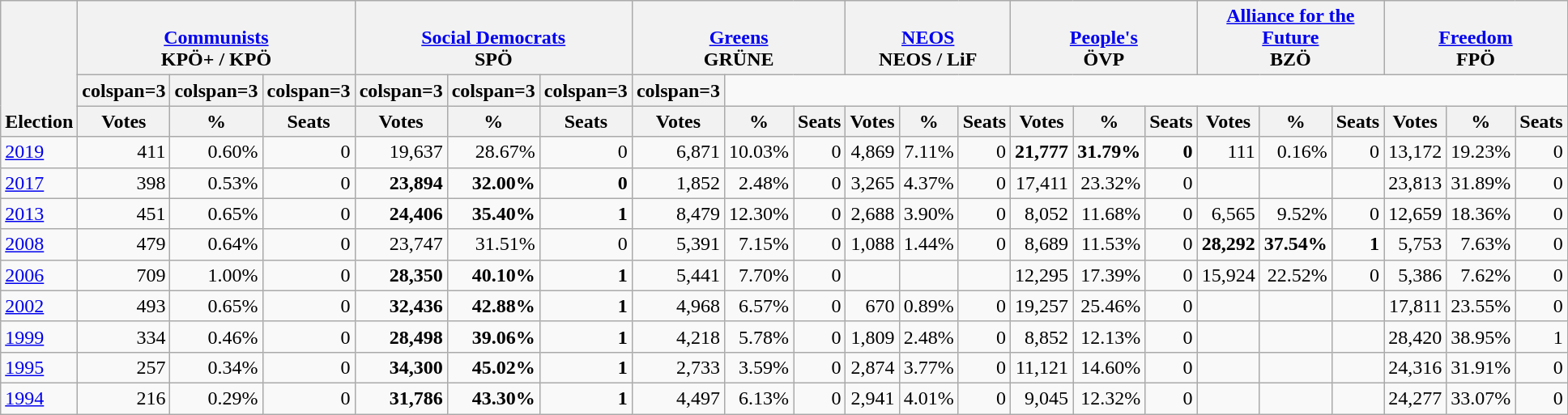<table class="wikitable" border="1" style="font-size:100%; text-align:right;">
<tr>
<th style="text-align:left;" valign=bottom rowspan=3>Election</th>
<th valign=bottom colspan=3><a href='#'>Communists</a><br>KPÖ+ / KPÖ</th>
<th valign=bottom colspan=3><a href='#'>Social Democrats</a><br>SPÖ</th>
<th valign=bottom colspan=3><a href='#'>Greens</a><br>GRÜNE</th>
<th valign=bottom colspan=3><a href='#'>NEOS</a><br>NEOS / LiF</th>
<th valign=bottom colspan=3><a href='#'>People's</a><br>ÖVP</th>
<th valign=bottom colspan=3><a href='#'>Alliance for the Future</a><br>BZÖ</th>
<th valign=bottom colspan=3><a href='#'>Freedom</a><br>FPÖ</th>
</tr>
<tr>
<th>colspan=3 </th>
<th>colspan=3 </th>
<th>colspan=3 </th>
<th>colspan=3 </th>
<th>colspan=3 </th>
<th>colspan=3 </th>
<th>colspan=3 </th>
</tr>
<tr>
<th>Votes</th>
<th>%</th>
<th>Seats</th>
<th>Votes</th>
<th>%</th>
<th>Seats</th>
<th>Votes</th>
<th>%</th>
<th>Seats</th>
<th>Votes</th>
<th>%</th>
<th>Seats</th>
<th>Votes</th>
<th>%</th>
<th>Seats</th>
<th>Votes</th>
<th>%</th>
<th>Seats</th>
<th>Votes</th>
<th>%</th>
<th>Seats</th>
</tr>
<tr>
<td align=left><a href='#'>2019</a></td>
<td>411</td>
<td>0.60%</td>
<td>0</td>
<td>19,637</td>
<td>28.67%</td>
<td>0</td>
<td>6,871</td>
<td>10.03%</td>
<td>0</td>
<td>4,869</td>
<td>7.11%</td>
<td>0</td>
<td><strong>21,777</strong></td>
<td><strong>31.79%</strong></td>
<td><strong>0</strong></td>
<td>111</td>
<td>0.16%</td>
<td>0</td>
<td>13,172</td>
<td>19.23%</td>
<td>0</td>
</tr>
<tr>
<td align=left><a href='#'>2017</a></td>
<td>398</td>
<td>0.53%</td>
<td>0</td>
<td><strong>23,894</strong></td>
<td><strong>32.00%</strong></td>
<td><strong>0</strong></td>
<td>1,852</td>
<td>2.48%</td>
<td>0</td>
<td>3,265</td>
<td>4.37%</td>
<td>0</td>
<td>17,411</td>
<td>23.32%</td>
<td>0</td>
<td></td>
<td></td>
<td></td>
<td>23,813</td>
<td>31.89%</td>
<td>0</td>
</tr>
<tr>
<td align=left><a href='#'>2013</a></td>
<td>451</td>
<td>0.65%</td>
<td>0</td>
<td><strong>24,406</strong></td>
<td><strong>35.40%</strong></td>
<td><strong>1</strong></td>
<td>8,479</td>
<td>12.30%</td>
<td>0</td>
<td>2,688</td>
<td>3.90%</td>
<td>0</td>
<td>8,052</td>
<td>11.68%</td>
<td>0</td>
<td>6,565</td>
<td>9.52%</td>
<td>0</td>
<td>12,659</td>
<td>18.36%</td>
<td>0</td>
</tr>
<tr>
<td align=left><a href='#'>2008</a></td>
<td>479</td>
<td>0.64%</td>
<td>0</td>
<td>23,747</td>
<td>31.51%</td>
<td>0</td>
<td>5,391</td>
<td>7.15%</td>
<td>0</td>
<td>1,088</td>
<td>1.44%</td>
<td>0</td>
<td>8,689</td>
<td>11.53%</td>
<td>0</td>
<td><strong>28,292</strong></td>
<td><strong>37.54%</strong></td>
<td><strong>1</strong></td>
<td>5,753</td>
<td>7.63%</td>
<td>0</td>
</tr>
<tr>
<td align=left><a href='#'>2006</a></td>
<td>709</td>
<td>1.00%</td>
<td>0</td>
<td><strong>28,350</strong></td>
<td><strong>40.10%</strong></td>
<td><strong>1</strong></td>
<td>5,441</td>
<td>7.70%</td>
<td>0</td>
<td></td>
<td></td>
<td></td>
<td>12,295</td>
<td>17.39%</td>
<td>0</td>
<td>15,924</td>
<td>22.52%</td>
<td>0</td>
<td>5,386</td>
<td>7.62%</td>
<td>0</td>
</tr>
<tr>
<td align=left><a href='#'>2002</a></td>
<td>493</td>
<td>0.65%</td>
<td>0</td>
<td><strong>32,436</strong></td>
<td><strong>42.88%</strong></td>
<td><strong>1</strong></td>
<td>4,968</td>
<td>6.57%</td>
<td>0</td>
<td>670</td>
<td>0.89%</td>
<td>0</td>
<td>19,257</td>
<td>25.46%</td>
<td>0</td>
<td></td>
<td></td>
<td></td>
<td>17,811</td>
<td>23.55%</td>
<td>0</td>
</tr>
<tr>
<td align=left><a href='#'>1999</a></td>
<td>334</td>
<td>0.46%</td>
<td>0</td>
<td><strong>28,498</strong></td>
<td><strong>39.06%</strong></td>
<td><strong>1</strong></td>
<td>4,218</td>
<td>5.78%</td>
<td>0</td>
<td>1,809</td>
<td>2.48%</td>
<td>0</td>
<td>8,852</td>
<td>12.13%</td>
<td>0</td>
<td></td>
<td></td>
<td></td>
<td>28,420</td>
<td>38.95%</td>
<td>1</td>
</tr>
<tr>
<td align=left><a href='#'>1995</a></td>
<td>257</td>
<td>0.34%</td>
<td>0</td>
<td><strong>34,300</strong></td>
<td><strong>45.02%</strong></td>
<td><strong>1</strong></td>
<td>2,733</td>
<td>3.59%</td>
<td>0</td>
<td>2,874</td>
<td>3.77%</td>
<td>0</td>
<td>11,121</td>
<td>14.60%</td>
<td>0</td>
<td></td>
<td></td>
<td></td>
<td>24,316</td>
<td>31.91%</td>
<td>0</td>
</tr>
<tr>
<td align=left><a href='#'>1994</a></td>
<td>216</td>
<td>0.29%</td>
<td>0</td>
<td><strong>31,786</strong></td>
<td><strong>43.30%</strong></td>
<td><strong>1</strong></td>
<td>4,497</td>
<td>6.13%</td>
<td>0</td>
<td>2,941</td>
<td>4.01%</td>
<td>0</td>
<td>9,045</td>
<td>12.32%</td>
<td>0</td>
<td></td>
<td></td>
<td></td>
<td>24,277</td>
<td>33.07%</td>
<td>0</td>
</tr>
</table>
